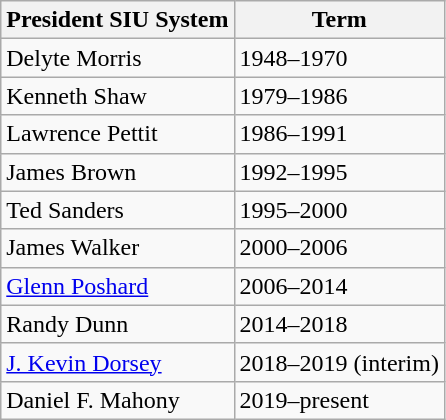<table class="wikitable">
<tr>
<th>President SIU System </th>
<th>Term</th>
</tr>
<tr>
<td>Delyte Morris</td>
<td>1948–1970</td>
</tr>
<tr>
<td>Kenneth Shaw</td>
<td>1979–1986</td>
</tr>
<tr>
<td>Lawrence Pettit</td>
<td>1986–1991</td>
</tr>
<tr>
<td>James Brown</td>
<td>1992–1995</td>
</tr>
<tr>
<td>Ted Sanders</td>
<td>1995–2000</td>
</tr>
<tr>
<td>James Walker</td>
<td>2000–2006</td>
</tr>
<tr>
<td><a href='#'>Glenn Poshard</a></td>
<td>2006–2014</td>
</tr>
<tr>
<td>Randy Dunn</td>
<td>2014–2018</td>
</tr>
<tr>
<td><a href='#'>J. Kevin Dorsey</a></td>
<td>2018–2019 (interim)</td>
</tr>
<tr>
<td>Daniel F. Mahony</td>
<td>2019–present</td>
</tr>
</table>
